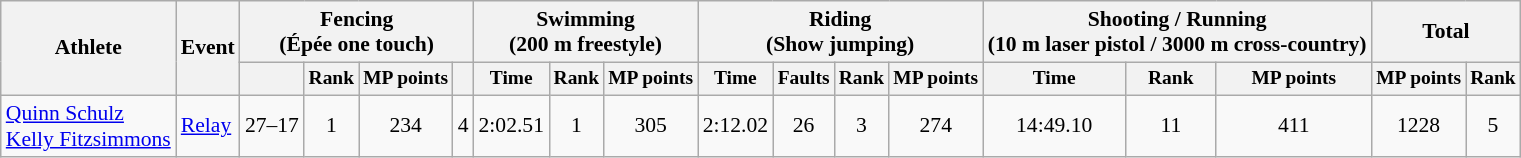<table class=wikitable style=font-size:90%;text-align:center>
<tr>
<th rowspan=2>Athlete</th>
<th rowspan=2>Event</th>
<th colspan=4>Fencing<br><span>(Épée one touch)</span></th>
<th colspan=3>Swimming<br><span>(200 m freestyle)</span></th>
<th colspan=4>Riding<br><span>(Show jumping)</span></th>
<th colspan=3>Shooting / Running<br><span>(10 m laser pistol / 3000 m cross-country)</span></th>
<th colspan=2>Total</th>
</tr>
<tr style=font-size:90%>
<th></th>
<th>Rank</th>
<th>MP points</th>
<th></th>
<th>Time</th>
<th>Rank</th>
<th>MP points</th>
<th>Time</th>
<th>Faults</th>
<th>Rank</th>
<th>MP points</th>
<th>Time</th>
<th>Rank</th>
<th>MP points</th>
<th>MP points</th>
<th>Rank</th>
</tr>
<tr>
<td align=left><a href='#'>Quinn Schulz</a><br><a href='#'>Kelly Fitzsimmons</a></td>
<td align=left><a href='#'>Relay</a></td>
<td>27–17</td>
<td>1</td>
<td>234</td>
<td>4</td>
<td>2:02.51</td>
<td>1</td>
<td>305</td>
<td>2:12.02</td>
<td>26</td>
<td>3</td>
<td>274</td>
<td>14:49.10</td>
<td>11</td>
<td>411</td>
<td>1228</td>
<td>5</td>
</tr>
</table>
